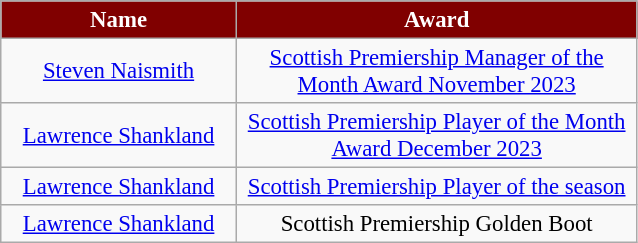<table class="wikitable" style="font-size: 95%; text-align: center;">
<tr>
<th scope="col" style="background:maroon; color:white; width:150px;">Name</th>
<th scope="col" style="background:maroon; color:white; width:260px;">Award</th>
</tr>
<tr>
<td><a href='#'>Steven Naismith</a></td>
<td><a href='#'>Scottish Premiership Manager of the Month Award November 2023</a></td>
</tr>
<tr>
<td><a href='#'>Lawrence Shankland</a></td>
<td><a href='#'>Scottish Premiership Player of the Month Award December 2023</a></td>
</tr>
<tr>
<td><a href='#'>Lawrence Shankland</a></td>
<td><a href='#'>Scottish Premiership Player of the season</a></td>
</tr>
<tr>
<td><a href='#'>Lawrence Shankland</a></td>
<td>Scottish Premiership Golden Boot</td>
</tr>
</table>
